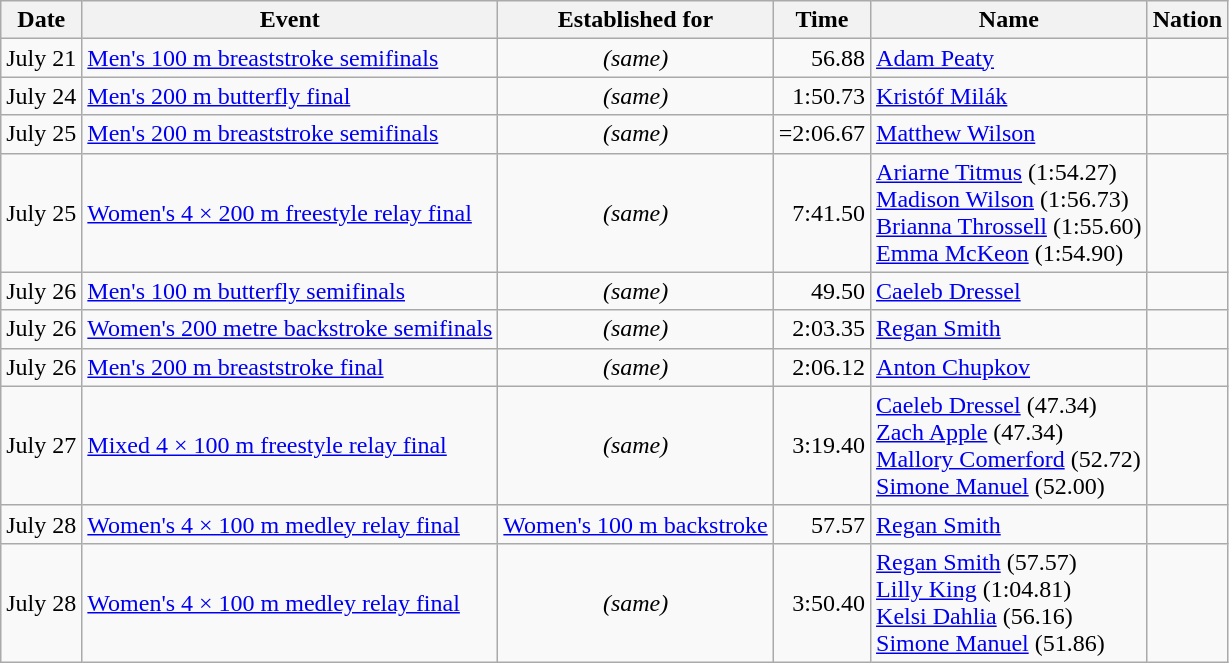<table class="wikitable">
<tr>
<th>Date</th>
<th>Event</th>
<th>Established for</th>
<th>Time</th>
<th>Name</th>
<th>Nation</th>
</tr>
<tr>
<td>July 21</td>
<td><a href='#'>Men's 100 m breaststroke semifinals</a></td>
<td style="text-align:center;"><em>(same)</em></td>
<td align="right">56.88</td>
<td><a href='#'>Adam Peaty</a></td>
<td></td>
</tr>
<tr>
<td>July 24</td>
<td><a href='#'>Men's 200 m butterfly final</a></td>
<td style="text-align:center;"><em>(same)</em></td>
<td align="right">1:50.73</td>
<td><a href='#'>Kristóf Milák</a></td>
<td></td>
</tr>
<tr>
<td>July 25</td>
<td><a href='#'>Men's 200 m breaststroke semifinals</a></td>
<td style="text-align:center;"><em>(same)</em></td>
<td align="right">=2:06.67</td>
<td><a href='#'>Matthew Wilson</a></td>
<td></td>
</tr>
<tr>
<td>July 25</td>
<td><a href='#'>Women's 4 × 200 m freestyle relay final</a></td>
<td style="text-align:center;"><em>(same)</em></td>
<td align="right">7:41.50</td>
<td><a href='#'>Ariarne Titmus</a> (1:54.27)<br><a href='#'>Madison Wilson</a> (1:56.73)<br><a href='#'>Brianna Throssell</a> (1:55.60)<br><a href='#'>Emma McKeon</a> (1:54.90)</td>
<td></td>
</tr>
<tr>
<td>July 26</td>
<td><a href='#'>Men's 100 m butterfly semifinals</a></td>
<td style="text-align:center;"><em>(same)</em></td>
<td align="right">49.50</td>
<td><a href='#'>Caeleb Dressel</a></td>
<td></td>
</tr>
<tr>
<td>July 26</td>
<td><a href='#'>Women's 200 metre backstroke semifinals</a></td>
<td style="text-align:center;"><em>(same)</em></td>
<td align="right">2:03.35</td>
<td><a href='#'>Regan Smith</a></td>
<td></td>
</tr>
<tr>
<td>July 26</td>
<td><a href='#'>Men's 200 m breaststroke final</a></td>
<td style="text-align:center;"><em>(same)</em></td>
<td align="right">2:06.12</td>
<td><a href='#'>Anton Chupkov</a></td>
<td></td>
</tr>
<tr>
<td>July 27</td>
<td><a href='#'>Mixed 4 × 100 m freestyle relay final</a></td>
<td style="text-align:center;"><em>(same)</em></td>
<td align="right">3:19.40</td>
<td><a href='#'>Caeleb Dressel</a> (47.34)<br><a href='#'>Zach Apple</a> (47.34)<br><a href='#'>Mallory Comerford</a> (52.72)<br><a href='#'>Simone Manuel</a> (52.00)</td>
<td></td>
</tr>
<tr>
<td>July 28</td>
<td><a href='#'>Women's 4 × 100 m medley relay final</a></td>
<td style="text-align:center;"><a href='#'>Women's 100 m backstroke</a></td>
<td align="right">57.57</td>
<td><a href='#'>Regan Smith</a></td>
<td></td>
</tr>
<tr>
<td>July 28</td>
<td><a href='#'>Women's 4 × 100 m medley relay final</a></td>
<td style="text-align:center;"><em>(same)</em></td>
<td align="right">3:50.40</td>
<td><a href='#'>Regan Smith</a> (57.57)<br><a href='#'>Lilly King</a> (1:04.81)<br><a href='#'>Kelsi Dahlia</a> (56.16)<br><a href='#'>Simone Manuel</a> (51.86)</td>
<td></td>
</tr>
</table>
